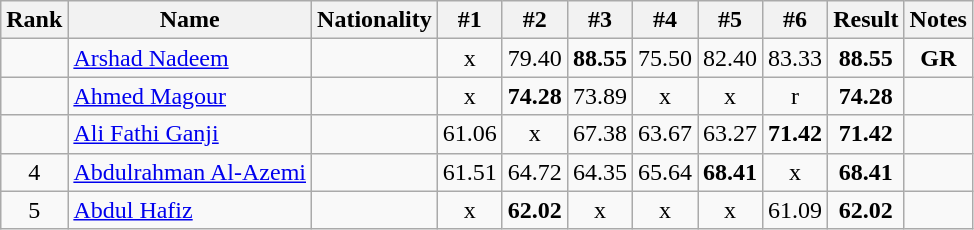<table class="wikitable sortable" style="text-align:center">
<tr>
<th>Rank</th>
<th>Name</th>
<th>Nationality</th>
<th>#1</th>
<th>#2</th>
<th>#3</th>
<th>#4</th>
<th>#5</th>
<th>#6</th>
<th>Result</th>
<th>Notes</th>
</tr>
<tr>
<td></td>
<td align=left><a href='#'>Arshad Nadeem</a></td>
<td align=left></td>
<td>x</td>
<td>79.40</td>
<td><strong>88.55</strong></td>
<td>75.50</td>
<td>82.40</td>
<td>83.33</td>
<td><strong>88.55</strong></td>
<td><strong>GR</strong></td>
</tr>
<tr>
<td></td>
<td align=left><a href='#'>Ahmed Magour</a></td>
<td align=left></td>
<td>x</td>
<td><strong>74.28</strong></td>
<td>73.89</td>
<td>x</td>
<td>x</td>
<td>r</td>
<td><strong>74.28</strong></td>
<td></td>
</tr>
<tr>
<td></td>
<td align=left><a href='#'>Ali Fathi Ganji</a></td>
<td align=left></td>
<td>61.06</td>
<td>x</td>
<td>67.38</td>
<td>63.67</td>
<td>63.27</td>
<td><strong>71.42</strong></td>
<td><strong>71.42</strong></td>
<td></td>
</tr>
<tr>
<td>4</td>
<td align=left><a href='#'>Abdulrahman Al-Azemi</a></td>
<td align=left></td>
<td>61.51</td>
<td>64.72</td>
<td>64.35</td>
<td>65.64</td>
<td><strong>68.41</strong></td>
<td>x</td>
<td><strong>68.41</strong></td>
<td></td>
</tr>
<tr>
<td>5</td>
<td align=left><a href='#'>Abdul Hafiz</a></td>
<td align=left></td>
<td>x</td>
<td><strong>62.02</strong></td>
<td>x</td>
<td>x</td>
<td>x</td>
<td>61.09</td>
<td><strong>62.02</strong></td>
<td></td>
</tr>
</table>
